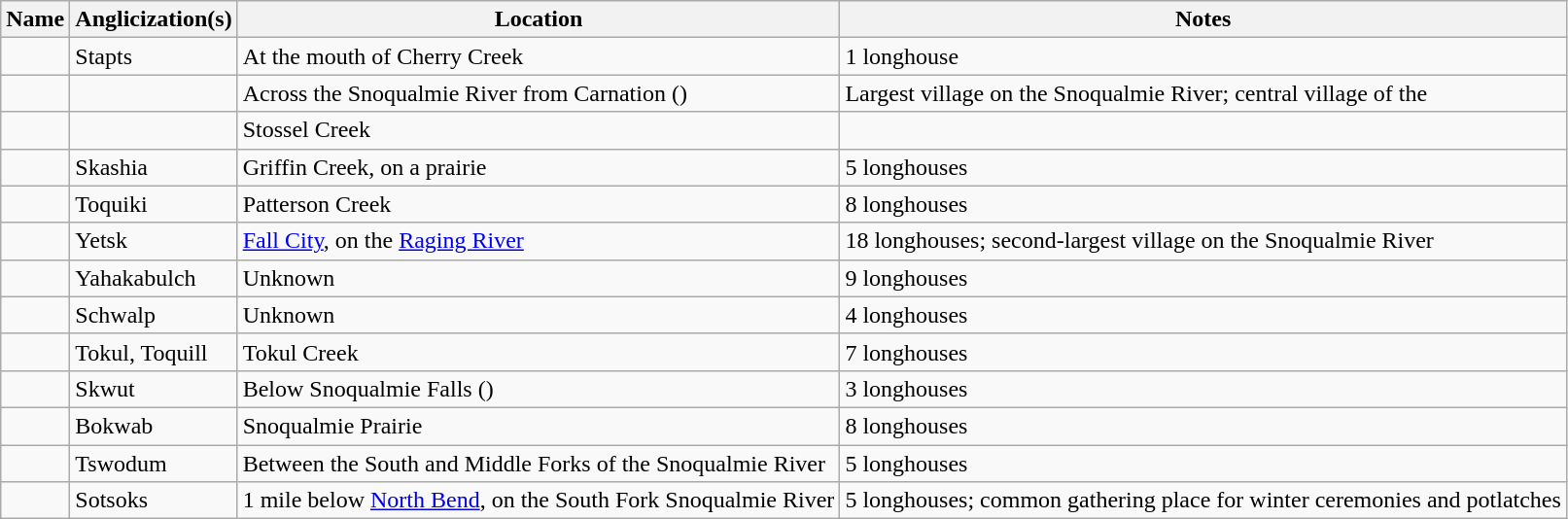<table class="wikitable">
<tr>
<th>Name</th>
<th>Anglicization(s)</th>
<th>Location</th>
<th>Notes</th>
</tr>
<tr>
<td></td>
<td>Stapts</td>
<td>At the mouth of Cherry Creek</td>
<td>1 longhouse</td>
</tr>
<tr>
<td></td>
<td></td>
<td>Across the Snoqualmie River from Carnation ()</td>
<td>Largest village on the Snoqualmie River; central village of the </td>
</tr>
<tr>
<td></td>
<td></td>
<td>Stossel Creek</td>
<td></td>
</tr>
<tr>
<td></td>
<td>Skashia</td>
<td>Griffin Creek, on a prairie</td>
<td>5 longhouses</td>
</tr>
<tr>
<td></td>
<td>Toquiki</td>
<td>Patterson Creek</td>
<td>8 longhouses</td>
</tr>
<tr>
<td></td>
<td>Yetsk</td>
<td><a href='#'>Fall City</a>, on the <a href='#'>Raging River</a></td>
<td>18 longhouses; second-largest village on the Snoqualmie River</td>
</tr>
<tr>
<td></td>
<td>Yahakabulch</td>
<td>Unknown</td>
<td>9 longhouses</td>
</tr>
<tr>
<td></td>
<td>Schwalp</td>
<td>Unknown</td>
<td>4 longhouses</td>
</tr>
<tr>
<td></td>
<td>Tokul, Toquill</td>
<td>Tokul Creek</td>
<td>7 longhouses</td>
</tr>
<tr>
<td></td>
<td>Skwut</td>
<td>Below Snoqualmie Falls ()</td>
<td>3 longhouses</td>
</tr>
<tr>
<td></td>
<td>Bokwab</td>
<td>Snoqualmie Prairie</td>
<td>8 longhouses</td>
</tr>
<tr>
<td></td>
<td>Tswodum</td>
<td>Between the South and Middle Forks of the Snoqualmie River</td>
<td>5 longhouses</td>
</tr>
<tr>
<td></td>
<td>Sotsoks</td>
<td>1 mile below <a href='#'>North Bend</a>, on the South Fork Snoqualmie River</td>
<td>5 longhouses; common gathering place for winter ceremonies and potlatches</td>
</tr>
</table>
